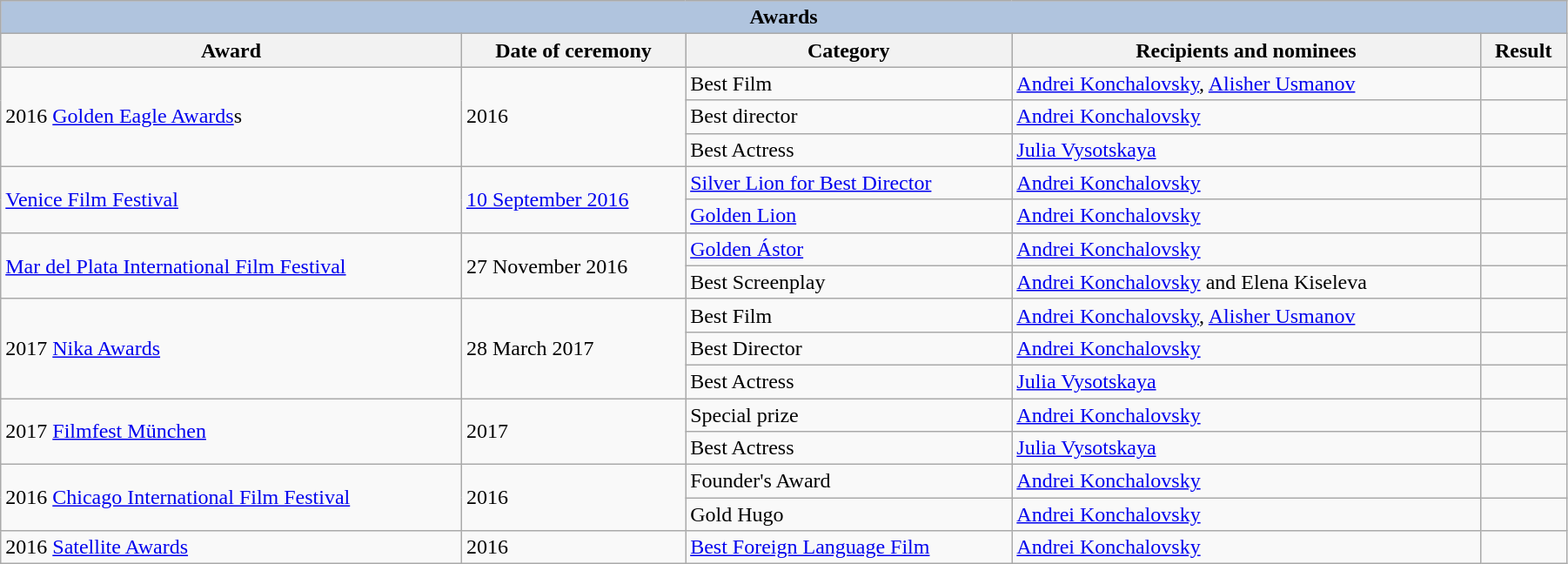<table class="wikitable" style="width:95%;">
<tr style="background:#ccc; text-align:center;">
<th colspan="5" style="background: LightSteelBlue;">Awards</th>
</tr>
<tr style="background:#ccc; text-align:center;">
<th>Award</th>
<th>Date of ceremony</th>
<th>Category</th>
<th>Recipients and nominees</th>
<th>Result</th>
</tr>
<tr>
<td rowspan=3>2016 <a href='#'>Golden Eagle Awards</a>s</td>
<td rowspan=3>2016</td>
<td>Best Film</td>
<td><a href='#'>Andrei Konchalovsky</a>, <a href='#'>Alisher Usmanov</a></td>
<td></td>
</tr>
<tr>
<td>Best director</td>
<td><a href='#'>Andrei Konchalovsky</a></td>
<td></td>
</tr>
<tr>
<td>Best Actress</td>
<td><a href='#'>Julia Vysotskaya</a></td>
<td></td>
</tr>
<tr>
<td rowspan=2><a href='#'>Venice Film Festival</a></td>
<td rowspan=2><a href='#'>10 September 2016</a></td>
<td><a href='#'>Silver Lion for Best Director</a></td>
<td><a href='#'>Andrei Konchalovsky</a></td>
<td></td>
</tr>
<tr>
<td><a href='#'>Golden Lion</a></td>
<td><a href='#'>Andrei Konchalovsky</a></td>
<td></td>
</tr>
<tr>
<td rowspan=2><a href='#'>Mar del Plata International Film Festival</a></td>
<td rowspan=2>27 November 2016</td>
<td><a href='#'>Golden Ástor</a></td>
<td><a href='#'>Andrei Konchalovsky</a></td>
<td></td>
</tr>
<tr>
<td>Best Screenplay</td>
<td><a href='#'>Andrei Konchalovsky</a> and Elena Kiseleva</td>
<td></td>
</tr>
<tr>
<td rowspan=3>2017 <a href='#'>Nika Awards</a></td>
<td rowspan=3>28 March 2017</td>
<td>Best Film</td>
<td><a href='#'>Andrei Konchalovsky</a>, <a href='#'>Alisher Usmanov</a></td>
<td></td>
</tr>
<tr>
<td>Best Director</td>
<td><a href='#'>Andrei Konchalovsky</a></td>
<td></td>
</tr>
<tr>
<td>Best Actress</td>
<td><a href='#'>Julia Vysotskaya</a></td>
<td></td>
</tr>
<tr>
<td rowspan=2>2017 <a href='#'>Filmfest München</a></td>
<td rowspan=2>2017</td>
<td>Special prize</td>
<td><a href='#'>Andrei Konchalovsky</a></td>
<td></td>
</tr>
<tr>
<td>Best Actress</td>
<td><a href='#'>Julia Vysotskaya</a></td>
<td></td>
</tr>
<tr>
<td rowspan=2>2016 <a href='#'>Chicago International Film Festival</a></td>
<td rowspan=2>2016</td>
<td>Founder's Award</td>
<td><a href='#'>Andrei Konchalovsky</a></td>
<td></td>
</tr>
<tr>
<td>Gold Hugo</td>
<td><a href='#'>Andrei Konchalovsky</a></td>
<td></td>
</tr>
<tr>
<td rowspan=1>2016 <a href='#'>Satellite Awards</a></td>
<td rowspan="1">2016</td>
<td><a href='#'>Best Foreign Language Film</a></td>
<td><a href='#'>Andrei Konchalovsky</a></td>
<td></td>
</tr>
</table>
